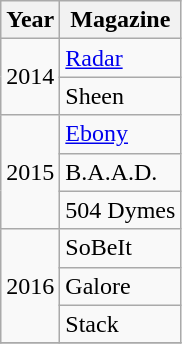<table class="wikitable sortable">
<tr>
<th>Year</th>
<th>Magazine</th>
</tr>
<tr>
<td rowspan="2">2014</td>
<td><a href='#'>Radar</a></td>
</tr>
<tr>
<td>Sheen</td>
</tr>
<tr>
<td rowspan="3">2015</td>
<td><a href='#'>Ebony</a></td>
</tr>
<tr>
<td>B.A.A.D.</td>
</tr>
<tr>
<td>504 Dymes</td>
</tr>
<tr>
<td rowspan="3">2016</td>
<td>SoBeIt</td>
</tr>
<tr>
<td>Galore</td>
</tr>
<tr>
<td>Stack</td>
</tr>
<tr>
</tr>
</table>
